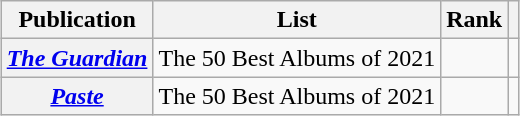<table class="wikitable mw-collapsible sortable plainrowheaders" style="margin-left: auto; margin-right: auto; border: none;">
<tr>
<th scope="col">Publication</th>
<th scope="col" class="unsortable">List</th>
<th scope="col" data-sort-type="number">Rank</th>
<th scope="col" class="unsortable"></th>
</tr>
<tr>
<th scope="row"><em><a href='#'>The Guardian</a></em></th>
<td>The 50 Best Albums of 2021</td>
<td></td>
<td></td>
</tr>
<tr>
<th scope="row"><em><a href='#'>Paste</a></em></th>
<td>The 50 Best Albums of 2021</td>
<td></td>
<td></td>
</tr>
</table>
